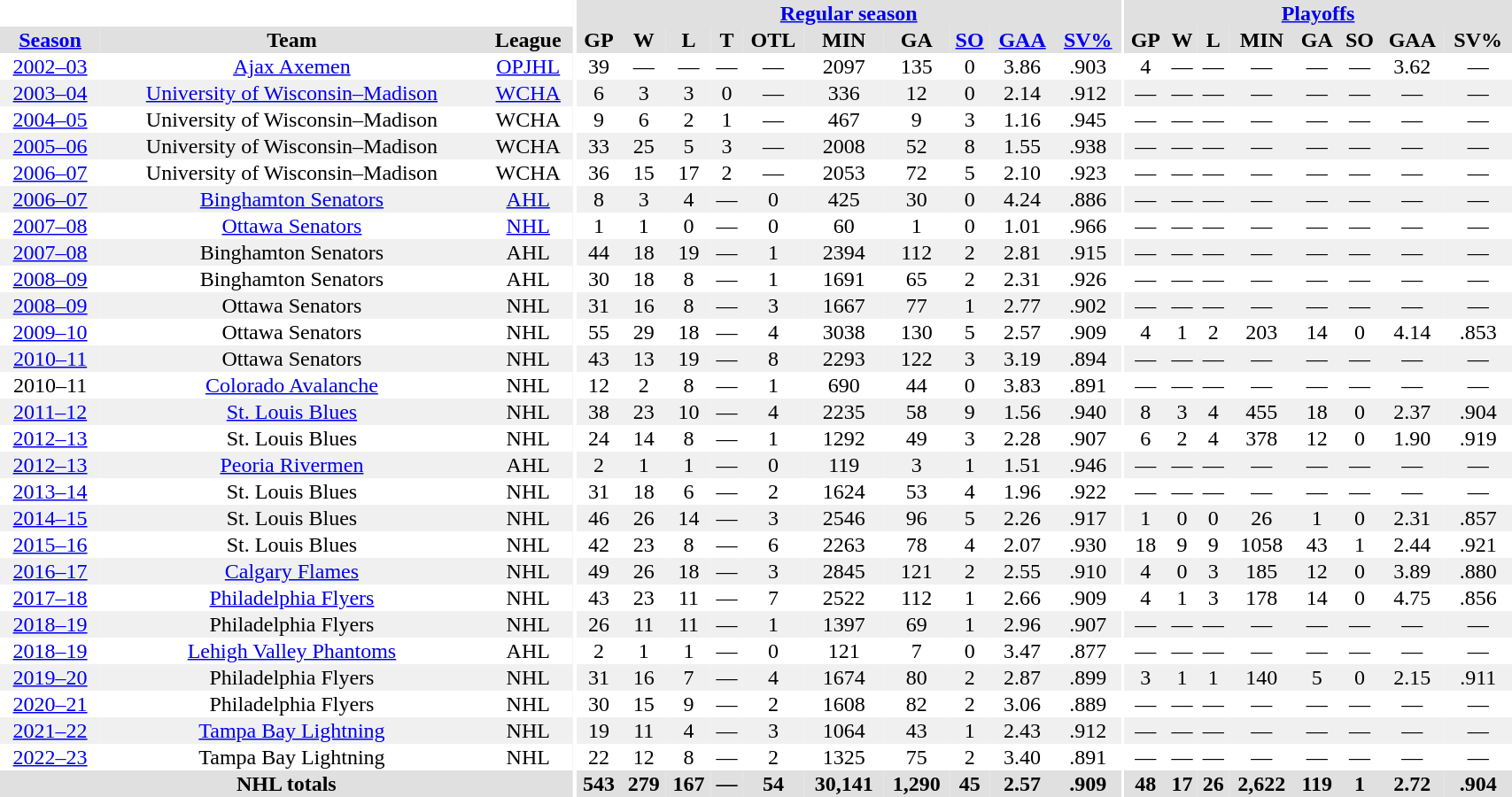<table border="0" cellpadding="1" cellspacing="0" style="width:90%; text-align:center;">
<tr bgcolor="#e0e0e0">
<th colspan="3" bgcolor="#ffffff"></th>
<th rowspan="99" bgcolor="#ffffff"></th>
<th colspan="10" bgcolor="#e0e0e0"><a href='#'>Regular season</a></th>
<th rowspan="99" bgcolor="#ffffff"></th>
<th colspan="8" bgcolor="#e0e0e0"><a href='#'>Playoffs</a></th>
</tr>
<tr bgcolor="#e0e0e0">
<th><a href='#'>Season</a></th>
<th>Team</th>
<th>League</th>
<th>GP</th>
<th>W</th>
<th>L</th>
<th>T</th>
<th>OTL</th>
<th>MIN</th>
<th>GA</th>
<th><a href='#'>SO</a></th>
<th><a href='#'>GAA</a></th>
<th><a href='#'>SV%</a></th>
<th>GP</th>
<th>W</th>
<th>L</th>
<th>MIN</th>
<th>GA</th>
<th>SO</th>
<th>GAA</th>
<th>SV%</th>
</tr>
<tr>
<td><a href='#'>2002–03</a></td>
<td><a href='#'>Ajax Axemen</a></td>
<td><a href='#'>OPJHL</a></td>
<td>39</td>
<td>—</td>
<td>—</td>
<td>—</td>
<td>—</td>
<td>2097</td>
<td>135</td>
<td>0</td>
<td>3.86</td>
<td>.903</td>
<td>4</td>
<td>—</td>
<td>—</td>
<td>—</td>
<td>—</td>
<td>—</td>
<td>3.62</td>
<td>—</td>
</tr>
<tr bgcolor="#f0f0f0">
<td><a href='#'>2003–04</a></td>
<td><a href='#'>University of Wisconsin–Madison</a></td>
<td><a href='#'>WCHA</a></td>
<td>6</td>
<td>3</td>
<td>3</td>
<td>0</td>
<td>—</td>
<td>336</td>
<td>12</td>
<td>0</td>
<td>2.14</td>
<td>.912</td>
<td>—</td>
<td>—</td>
<td>—</td>
<td>—</td>
<td>—</td>
<td>—</td>
<td>—</td>
<td>—</td>
</tr>
<tr>
<td><a href='#'>2004–05</a></td>
<td>University of Wisconsin–Madison</td>
<td>WCHA</td>
<td>9</td>
<td>6</td>
<td>2</td>
<td>1</td>
<td>—</td>
<td>467</td>
<td>9</td>
<td>3</td>
<td>1.16</td>
<td>.945</td>
<td>—</td>
<td>—</td>
<td>—</td>
<td>—</td>
<td>—</td>
<td>—</td>
<td>—</td>
<td>—</td>
</tr>
<tr bgcolor="#f0f0f0">
<td><a href='#'>2005–06</a></td>
<td>University of Wisconsin–Madison</td>
<td>WCHA</td>
<td>33</td>
<td>25</td>
<td>5</td>
<td>3</td>
<td>—</td>
<td>2008</td>
<td>52</td>
<td>8</td>
<td>1.55</td>
<td>.938</td>
<td>—</td>
<td>—</td>
<td>—</td>
<td>—</td>
<td>—</td>
<td>—</td>
<td>—</td>
<td>—</td>
</tr>
<tr>
<td><a href='#'>2006–07</a></td>
<td>University of Wisconsin–Madison</td>
<td>WCHA</td>
<td>36</td>
<td>15</td>
<td>17</td>
<td>2</td>
<td>—</td>
<td>2053</td>
<td>72</td>
<td>5</td>
<td>2.10</td>
<td>.923</td>
<td>—</td>
<td>—</td>
<td>—</td>
<td>—</td>
<td>—</td>
<td>—</td>
<td>—</td>
<td>—</td>
</tr>
<tr bgcolor="#f0f0f0">
<td><a href='#'>2006–07</a></td>
<td><a href='#'>Binghamton Senators</a></td>
<td><a href='#'>AHL</a></td>
<td>8</td>
<td>3</td>
<td>4</td>
<td>—</td>
<td>0</td>
<td>425</td>
<td>30</td>
<td>0</td>
<td>4.24</td>
<td>.886</td>
<td>—</td>
<td>—</td>
<td>—</td>
<td>—</td>
<td>—</td>
<td>—</td>
<td>—</td>
<td>—</td>
</tr>
<tr>
<td><a href='#'>2007–08</a></td>
<td><a href='#'>Ottawa Senators</a></td>
<td><a href='#'>NHL</a></td>
<td>1</td>
<td>1</td>
<td>0</td>
<td>—</td>
<td>0</td>
<td>60</td>
<td>1</td>
<td>0</td>
<td>1.01</td>
<td>.966</td>
<td>—</td>
<td>—</td>
<td>—</td>
<td>—</td>
<td>—</td>
<td>—</td>
<td>—</td>
<td>—</td>
</tr>
<tr bgcolor="#f0f0f0">
<td><a href='#'>2007–08</a></td>
<td>Binghamton Senators</td>
<td>AHL</td>
<td>44</td>
<td>18</td>
<td>19</td>
<td>—</td>
<td>1</td>
<td>2394</td>
<td>112</td>
<td>2</td>
<td>2.81</td>
<td>.915</td>
<td>—</td>
<td>—</td>
<td>—</td>
<td>—</td>
<td>—</td>
<td>—</td>
<td>—</td>
<td>—</td>
</tr>
<tr>
<td><a href='#'>2008–09</a></td>
<td>Binghamton Senators</td>
<td>AHL</td>
<td>30</td>
<td>18</td>
<td>8</td>
<td>—</td>
<td>1</td>
<td>1691</td>
<td>65</td>
<td>2</td>
<td>2.31</td>
<td>.926</td>
<td>—</td>
<td>—</td>
<td>—</td>
<td>—</td>
<td>—</td>
<td>—</td>
<td>—</td>
<td>—</td>
</tr>
<tr bgcolor="#f0f0f0">
<td><a href='#'>2008–09</a></td>
<td>Ottawa Senators</td>
<td>NHL</td>
<td>31</td>
<td>16</td>
<td>8</td>
<td>—</td>
<td>3</td>
<td>1667</td>
<td>77</td>
<td>1</td>
<td>2.77</td>
<td>.902</td>
<td>—</td>
<td>—</td>
<td>—</td>
<td>—</td>
<td>—</td>
<td>—</td>
<td>—</td>
<td>—</td>
</tr>
<tr>
<td><a href='#'>2009–10</a></td>
<td>Ottawa Senators</td>
<td>NHL</td>
<td>55</td>
<td>29</td>
<td>18</td>
<td>—</td>
<td>4</td>
<td>3038</td>
<td>130</td>
<td>5</td>
<td>2.57</td>
<td>.909</td>
<td>4</td>
<td>1</td>
<td>2</td>
<td>203</td>
<td>14</td>
<td>0</td>
<td>4.14</td>
<td>.853</td>
</tr>
<tr bgcolor="#f0f0f0">
<td><a href='#'>2010–11</a></td>
<td>Ottawa Senators</td>
<td>NHL</td>
<td>43</td>
<td>13</td>
<td>19</td>
<td>—</td>
<td>8</td>
<td>2293</td>
<td>122</td>
<td>3</td>
<td>3.19</td>
<td>.894</td>
<td>—</td>
<td>—</td>
<td>—</td>
<td>—</td>
<td>—</td>
<td>—</td>
<td>—</td>
<td>—</td>
</tr>
<tr>
<td>2010–11</td>
<td><a href='#'>Colorado Avalanche</a></td>
<td>NHL</td>
<td>12</td>
<td>2</td>
<td>8</td>
<td>—</td>
<td>1</td>
<td>690</td>
<td>44</td>
<td>0</td>
<td>3.83</td>
<td>.891</td>
<td>—</td>
<td>—</td>
<td>—</td>
<td>—</td>
<td>—</td>
<td>—</td>
<td>—</td>
<td>—</td>
</tr>
<tr bgcolor="#f0f0f0">
<td><a href='#'>2011–12</a></td>
<td><a href='#'>St. Louis Blues</a></td>
<td>NHL</td>
<td>38</td>
<td>23</td>
<td>10</td>
<td>—</td>
<td>4</td>
<td>2235</td>
<td>58</td>
<td>9</td>
<td>1.56</td>
<td>.940</td>
<td>8</td>
<td>3</td>
<td>4</td>
<td>455</td>
<td>18</td>
<td>0</td>
<td>2.37</td>
<td>.904</td>
</tr>
<tr>
<td><a href='#'>2012–13</a></td>
<td>St. Louis Blues</td>
<td>NHL</td>
<td>24</td>
<td>14</td>
<td>8</td>
<td>—</td>
<td>1</td>
<td>1292</td>
<td>49</td>
<td>3</td>
<td>2.28</td>
<td>.907</td>
<td>6</td>
<td>2</td>
<td>4</td>
<td>378</td>
<td>12</td>
<td>0</td>
<td>1.90</td>
<td>.919</td>
</tr>
<tr bgcolor="#f0f0f0">
<td><a href='#'>2012–13</a></td>
<td><a href='#'>Peoria Rivermen</a></td>
<td>AHL</td>
<td>2</td>
<td>1</td>
<td>1</td>
<td>—</td>
<td>0</td>
<td>119</td>
<td>3</td>
<td>1</td>
<td>1.51</td>
<td>.946</td>
<td>—</td>
<td>—</td>
<td>—</td>
<td>—</td>
<td>—</td>
<td>—</td>
<td>—</td>
<td>—</td>
</tr>
<tr>
<td><a href='#'>2013–14</a></td>
<td>St. Louis Blues</td>
<td>NHL</td>
<td>31</td>
<td>18</td>
<td>6</td>
<td>—</td>
<td>2</td>
<td>1624</td>
<td>53</td>
<td>4</td>
<td>1.96</td>
<td>.922</td>
<td>—</td>
<td>—</td>
<td>—</td>
<td>—</td>
<td>—</td>
<td>—</td>
<td>—</td>
<td>—</td>
</tr>
<tr bgcolor="#f0f0f0">
<td><a href='#'>2014–15</a></td>
<td>St. Louis Blues</td>
<td>NHL</td>
<td>46</td>
<td>26</td>
<td>14</td>
<td>—</td>
<td>3</td>
<td>2546</td>
<td>96</td>
<td>5</td>
<td>2.26</td>
<td>.917</td>
<td>1</td>
<td>0</td>
<td>0</td>
<td>26</td>
<td>1</td>
<td>0</td>
<td>2.31</td>
<td>.857</td>
</tr>
<tr>
<td><a href='#'>2015–16</a></td>
<td>St. Louis Blues</td>
<td>NHL</td>
<td>42</td>
<td>23</td>
<td>8</td>
<td>—</td>
<td>6</td>
<td>2263</td>
<td>78</td>
<td>4</td>
<td>2.07</td>
<td>.930</td>
<td>18</td>
<td>9</td>
<td>9</td>
<td>1058</td>
<td>43</td>
<td>1</td>
<td>2.44</td>
<td>.921</td>
</tr>
<tr bgcolor="#f0f0f0">
<td><a href='#'>2016–17</a></td>
<td><a href='#'>Calgary Flames</a></td>
<td>NHL</td>
<td>49</td>
<td>26</td>
<td>18</td>
<td>—</td>
<td>3</td>
<td>2845</td>
<td>121</td>
<td>2</td>
<td>2.55</td>
<td>.910</td>
<td>4</td>
<td>0</td>
<td>3</td>
<td>185</td>
<td>12</td>
<td>0</td>
<td>3.89</td>
<td>.880</td>
</tr>
<tr>
<td><a href='#'>2017–18</a></td>
<td><a href='#'>Philadelphia Flyers</a></td>
<td>NHL</td>
<td>43</td>
<td>23</td>
<td>11</td>
<td>—</td>
<td>7</td>
<td>2522</td>
<td>112</td>
<td>1</td>
<td>2.66</td>
<td>.909</td>
<td>4</td>
<td>1</td>
<td>3</td>
<td>178</td>
<td>14</td>
<td>0</td>
<td>4.75</td>
<td>.856</td>
</tr>
<tr bgcolor="#f0f0f0">
<td><a href='#'>2018–19</a></td>
<td>Philadelphia Flyers</td>
<td>NHL</td>
<td>26</td>
<td>11</td>
<td>11</td>
<td>—</td>
<td>1</td>
<td>1397</td>
<td>69</td>
<td>1</td>
<td>2.96</td>
<td>.907</td>
<td>—</td>
<td>—</td>
<td>—</td>
<td>—</td>
<td>—</td>
<td>—</td>
<td>—</td>
<td>—</td>
</tr>
<tr>
<td><a href='#'>2018–19</a></td>
<td><a href='#'>Lehigh Valley Phantoms</a></td>
<td>AHL</td>
<td>2</td>
<td>1</td>
<td>1</td>
<td>—</td>
<td>0</td>
<td>121</td>
<td>7</td>
<td>0</td>
<td>3.47</td>
<td>.877</td>
<td>—</td>
<td>—</td>
<td>—</td>
<td>—</td>
<td>—</td>
<td>—</td>
<td>—</td>
<td>—</td>
</tr>
<tr bgcolor="#f0f0f0">
<td><a href='#'>2019–20</a></td>
<td>Philadelphia Flyers</td>
<td>NHL</td>
<td>31</td>
<td>16</td>
<td>7</td>
<td>—</td>
<td>4</td>
<td>1674</td>
<td>80</td>
<td>2</td>
<td>2.87</td>
<td>.899</td>
<td>3</td>
<td>1</td>
<td>1</td>
<td>140</td>
<td>5</td>
<td>0</td>
<td>2.15</td>
<td>.911</td>
</tr>
<tr>
<td><a href='#'>2020–21</a></td>
<td>Philadelphia Flyers</td>
<td>NHL</td>
<td>30</td>
<td>15</td>
<td>9</td>
<td>—</td>
<td>2</td>
<td>1608</td>
<td>82</td>
<td>2</td>
<td>3.06</td>
<td>.889</td>
<td>—</td>
<td>—</td>
<td>—</td>
<td>—</td>
<td>—</td>
<td>—</td>
<td>—</td>
<td>—</td>
</tr>
<tr bgcolor="#f0f0f0">
<td><a href='#'>2021–22</a></td>
<td><a href='#'>Tampa Bay Lightning</a></td>
<td>NHL</td>
<td>19</td>
<td>11</td>
<td>4</td>
<td>—</td>
<td>3</td>
<td>1064</td>
<td>43</td>
<td>1</td>
<td>2.43</td>
<td>.912</td>
<td>—</td>
<td>—</td>
<td>—</td>
<td>—</td>
<td>—</td>
<td>—</td>
<td>—</td>
<td>—</td>
</tr>
<tr>
<td><a href='#'>2022–23</a></td>
<td>Tampa Bay Lightning</td>
<td>NHL</td>
<td>22</td>
<td>12</td>
<td>8</td>
<td>—</td>
<td>2</td>
<td>1325</td>
<td>75</td>
<td>2</td>
<td>3.40</td>
<td>.891</td>
<td>—</td>
<td>—</td>
<td>—</td>
<td>—</td>
<td>—</td>
<td>—</td>
<td>—</td>
<td>—</td>
</tr>
<tr bgcolor="#e0e0e0">
<th colspan="3">NHL totals</th>
<th>543</th>
<th>279</th>
<th>167</th>
<th>—</th>
<th>54</th>
<th>30,141</th>
<th>1,290</th>
<th>45</th>
<th>2.57</th>
<th>.909</th>
<th>48</th>
<th>17</th>
<th>26</th>
<th>2,622</th>
<th>119</th>
<th>1</th>
<th>2.72</th>
<th>.904</th>
</tr>
</table>
